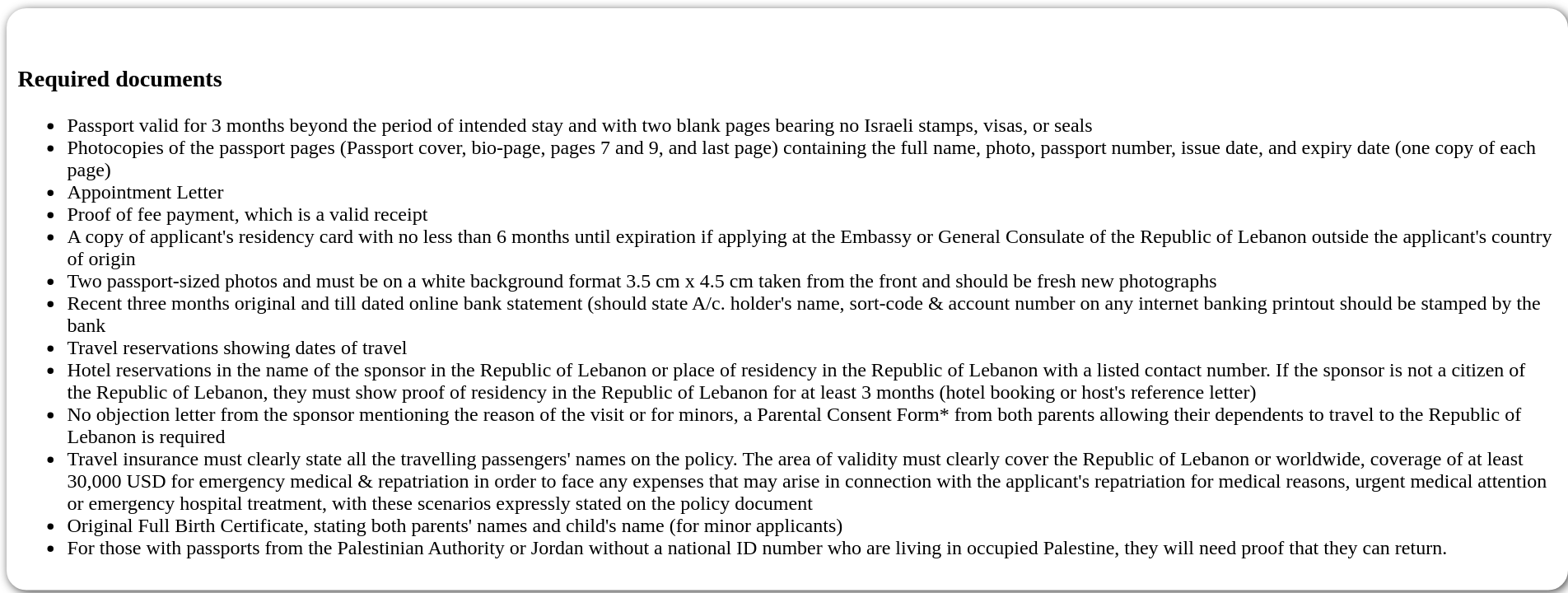<table style=" border-radius:1em; box-shadow: 0.1em 0.1em 0.5em rgba(0,0,0,0.75); background-color: white; border: 1px solid white; margin-top:10px; padding: 5px;">
<tr style="vertical-align:top;">
<td><br><h3>Required documents</h3><ul><li>Passport valid for 3 months beyond the period of intended stay and with two blank pages bearing no Israeli stamps, visas, or seals</li><li>Photocopies of the passport pages (Passport cover, bio-page, pages 7 and 9, and last page) containing the full name, photo, passport number, issue date, and expiry date (one copy of each page)</li><li>Appointment Letter</li><li>Proof of fee payment, which is a valid receipt</li><li>A copy of applicant's residency card  with no less than 6 months until expiration if applying at the Embassy or General Consulate of the Republic of Lebanon outside the applicant's country of origin</li><li>Two passport-sized photos and must be on a white background format 3.5 cm x 4.5 cm taken from the front and should be fresh new photographs</li><li>Recent three months original and till dated online bank statement (should state A/c. holder's name, sort-code & account number on any internet banking printout should be stamped by the bank</li><li>Travel reservations showing dates of travel</li><li>Hotel reservations in the name of the sponsor in the Republic of Lebanon or place of residency in the Republic of Lebanon with a listed contact number. If the sponsor is not a citizen of the Republic of Lebanon, they must show proof of residency in the Republic of Lebanon for at least 3 months (hotel booking or host's reference letter)</li><li>No objection letter from the sponsor mentioning the reason of the visit or for minors, a Parental Consent Form* from both parents allowing their dependents to travel to the Republic of Lebanon is required</li><li>Travel insurance must clearly state all the travelling passengers' names on the policy. The area of validity must clearly cover the Republic of Lebanon or worldwide, coverage of at least 30,000 USD for emergency medical & repatriation in order to face any expenses that may arise in connection with the applicant's repatriation for medical reasons, urgent medical attention or emergency hospital treatment, with these scenarios expressly stated on the policy document</li><li>Original Full Birth Certificate, stating both parents' names and child's name (for minor applicants)</li><li>For those with passports from the Palestinian Authority or Jordan without a national ID number who are living in occupied Palestine, they will need proof that they can return.</li></ul></td>
<td></td>
</tr>
</table>
